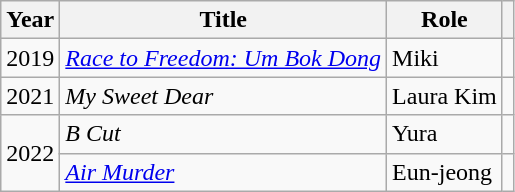<table class="wikitable plainrowheaders">
<tr>
<th scope="col">Year</th>
<th scope="col">Title</th>
<th scope="col">Role</th>
<th scope="col" class="unsortable"></th>
</tr>
<tr>
<td>2019</td>
<td><em><a href='#'>Race to Freedom: Um Bok Dong</a></em></td>
<td>Miki</td>
<td></td>
</tr>
<tr>
<td>2021</td>
<td><em>My Sweet Dear</em></td>
<td>Laura Kim</td>
<td></td>
</tr>
<tr>
<td rowspan="2">2022</td>
<td><em>B Cut</em></td>
<td>Yura</td>
<td></td>
</tr>
<tr>
<td><em><a href='#'>Air Murder</a></em></td>
<td>Eun-jeong</td>
<td></td>
</tr>
</table>
